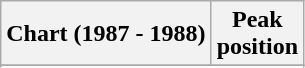<table class="wikitable sortable plainrowheaders" style="text-align:center">
<tr>
<th scope="col">Chart (1987 - 1988)</th>
<th scope="col">Peak<br>position</th>
</tr>
<tr>
</tr>
<tr>
</tr>
</table>
